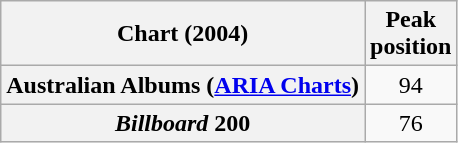<table class="wikitable sortable plainrowheaders" style="text-align:center">
<tr>
<th scope="col">Chart (2004)</th>
<th scope="col">Peak<br>position</th>
</tr>
<tr>
<th scope="row">Australian Albums (<a href='#'>ARIA Charts</a>)</th>
<td>94</td>
</tr>
<tr>
<th scope="row"><em>Billboard</em> 200</th>
<td>76</td>
</tr>
</table>
